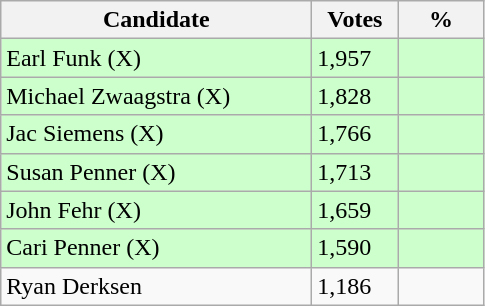<table class="wikitable sortable">
<tr>
<th bgcolor="#DDDDFF" width="200px">Candidate</th>
<th bgcolor="#DDDDFF" width="50px">Votes</th>
<th bgcolor="#DDDDFF" width="50px">%</th>
</tr>
<tr style="text-align:left; background:#cfc;">
<td>Earl Funk (X)</td>
<td>1,957</td>
<td></td>
</tr>
<tr style="text-align:left; background:#cfc;">
<td>Michael Zwaagstra (X)</td>
<td>1,828</td>
<td></td>
</tr>
<tr style="text-align:left; background:#cfc;">
<td>Jac Siemens (X)</td>
<td>1,766</td>
<td></td>
</tr>
<tr style="text-align:left; background:#cfc;">
<td>Susan Penner (X)</td>
<td>1,713</td>
<td></td>
</tr>
<tr style="text-align:left; background:#cfc;">
<td>John Fehr (X)</td>
<td>1,659</td>
<td></td>
</tr>
<tr style="text-align:left; background:#cfc;">
<td>Cari Penner (X)</td>
<td>1,590</td>
<td></td>
</tr>
<tr>
<td>Ryan Derksen</td>
<td>1,186</td>
<td></td>
</tr>
</table>
